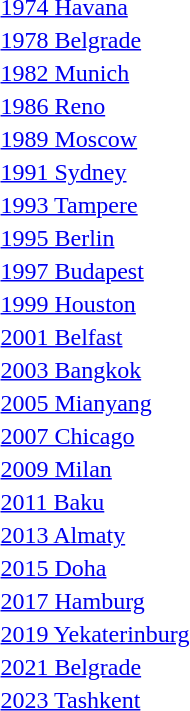<table>
<tr>
<td rowspan=2><a href='#'>1974 Havana</a></td>
<td rowspan=2></td>
<td rowspan=2></td>
<td></td>
</tr>
<tr>
<td></td>
</tr>
<tr>
<td rowspan=2><a href='#'>1978 Belgrade</a></td>
<td rowspan=2></td>
<td rowspan=2></td>
<td></td>
</tr>
<tr>
<td></td>
</tr>
<tr>
<td rowspan=2><a href='#'>1982 Munich</a></td>
<td rowspan=2></td>
<td rowspan=2></td>
<td></td>
</tr>
<tr>
<td></td>
</tr>
<tr>
<td rowspan=2><a href='#'>1986 Reno</a></td>
<td rowspan=2></td>
<td rowspan=2></td>
<td></td>
</tr>
<tr>
<td></td>
</tr>
<tr>
<td rowspan=2><a href='#'>1989 Moscow</a></td>
<td rowspan=2></td>
<td rowspan=2></td>
<td></td>
</tr>
<tr>
<td></td>
</tr>
<tr>
<td rowspan=2><a href='#'>1991 Sydney</a></td>
<td rowspan=2></td>
<td rowspan=2></td>
<td></td>
</tr>
<tr>
<td></td>
</tr>
<tr>
<td rowspan=2><a href='#'>1993 Tampere</a></td>
<td rowspan=2></td>
<td rowspan=2></td>
<td></td>
</tr>
<tr>
<td></td>
</tr>
<tr>
<td rowspan=2><a href='#'>1995 Berlin</a></td>
<td rowspan=2></td>
<td rowspan=2></td>
<td></td>
</tr>
<tr>
<td></td>
</tr>
<tr>
<td rowspan=2><a href='#'>1997 Budapest</a></td>
<td rowspan=2></td>
<td rowspan=2></td>
<td></td>
</tr>
<tr>
<td></td>
</tr>
<tr>
<td rowspan=2><a href='#'>1999 Houston</a></td>
<td rowspan=2></td>
<td rowspan=2></td>
<td></td>
</tr>
<tr>
<td></td>
</tr>
<tr>
<td rowspan=2><a href='#'>2001 Belfast</a></td>
<td rowspan=2></td>
<td rowspan=2></td>
<td></td>
</tr>
<tr>
<td></td>
</tr>
<tr>
<td rowspan=2><a href='#'>2003 Bangkok</a></td>
<td rowspan=2></td>
<td rowspan=2></td>
<td></td>
</tr>
<tr>
<td></td>
</tr>
<tr>
<td rowspan=2><a href='#'>2005 Mianyang</a></td>
<td rowspan=2></td>
<td rowspan=2></td>
<td></td>
</tr>
<tr>
<td></td>
</tr>
<tr>
<td rowspan=2><a href='#'>2007 Chicago</a></td>
<td rowspan=2></td>
<td rowspan=2></td>
<td></td>
</tr>
<tr>
<td></td>
</tr>
<tr>
<td rowspan=2><a href='#'>2009 Milan</a></td>
<td rowspan=2></td>
<td rowspan=2></td>
<td></td>
</tr>
<tr>
<td></td>
</tr>
<tr>
<td rowspan=2><a href='#'>2011 Baku</a></td>
<td rowspan=2></td>
<td rowspan=2></td>
<td></td>
</tr>
<tr>
<td></td>
</tr>
<tr>
<td rowspan=2><a href='#'>2013 Almaty</a></td>
<td rowspan=2></td>
<td rowspan=2></td>
<td></td>
</tr>
<tr>
<td></td>
</tr>
<tr>
<td rowspan=2><a href='#'>2015 Doha</a></td>
<td rowspan=2></td>
<td rowspan=2></td>
<td></td>
</tr>
<tr>
<td></td>
</tr>
<tr>
<td rowspan=2><a href='#'>2017 Hamburg</a></td>
<td rowspan=2></td>
<td rowspan=2></td>
<td></td>
</tr>
<tr>
<td></td>
</tr>
<tr>
<td rowspan=2><a href='#'>2019 Yekaterinburg</a></td>
<td rowspan=2></td>
<td rowspan=2></td>
<td></td>
</tr>
<tr>
<td></td>
</tr>
<tr>
<td rowspan=2><a href='#'>2021 Belgrade</a></td>
<td rowspan=2></td>
<td rowspan=2></td>
<td></td>
</tr>
<tr>
<td></td>
</tr>
<tr>
<td rowspan=2><a href='#'>2023 Tashkent</a></td>
<td rowspan=2></td>
<td rowspan=2></td>
<td></td>
</tr>
<tr>
<td></td>
</tr>
</table>
